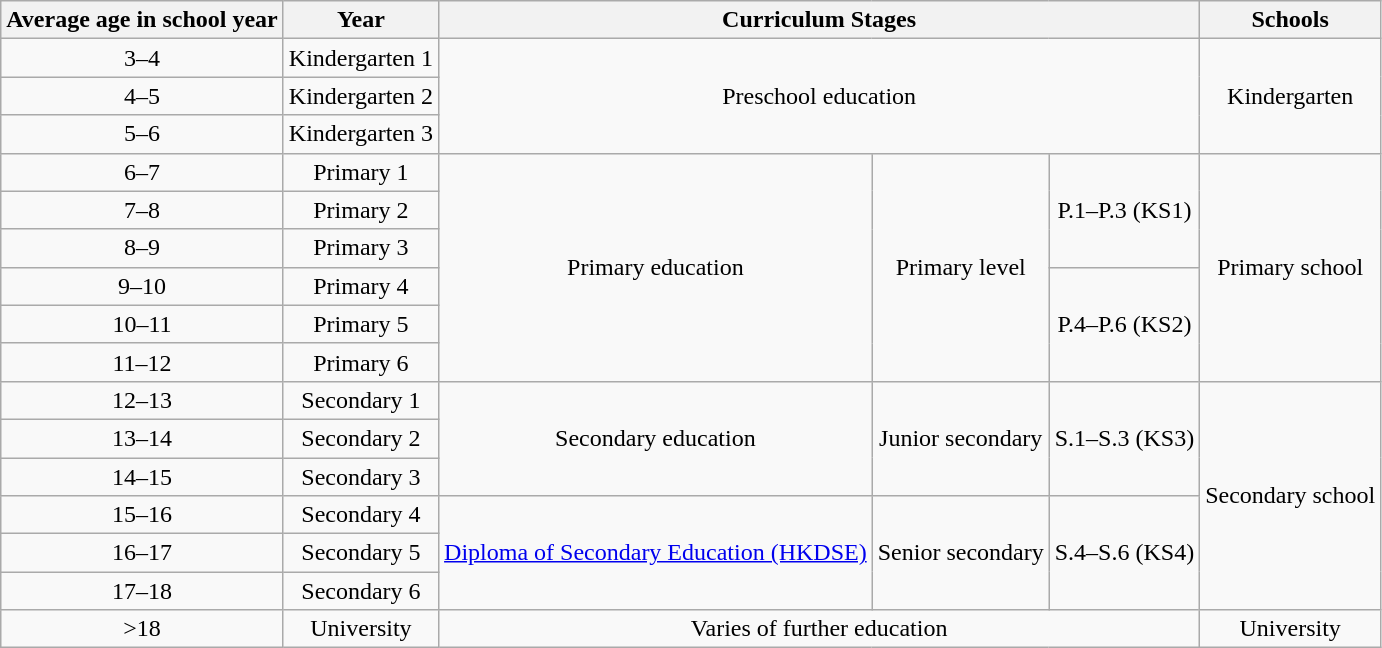<table class="wikitable" style="text-align:center">
<tr>
<th>Average age in school year</th>
<th>Year</th>
<th colspan=3>Curriculum Stages</th>
<th colspan="2">Schools</th>
</tr>
<tr>
<td>3–4</td>
<td>Kindergarten 1</td>
<td colspan="3" rowspan="3">Preschool education</td>
<td rowspan="3">Kindergarten</td>
</tr>
<tr>
<td>4–5</td>
<td>Kindergarten 2</td>
</tr>
<tr>
<td>5–6</td>
<td>Kindergarten 3</td>
</tr>
<tr>
<td>6–7</td>
<td>Primary 1</td>
<td rowspan="6">Primary education</td>
<td rowspan="6">Primary level</td>
<td rowspan="3">P.1–P.3 (KS1)</td>
<td rowspan="6">Primary school</td>
</tr>
<tr>
<td>7–8</td>
<td>Primary 2</td>
</tr>
<tr>
<td>8–9</td>
<td>Primary 3</td>
</tr>
<tr>
<td>9–10</td>
<td>Primary 4</td>
<td rowspan="3">P.4–P.6 (KS2)</td>
</tr>
<tr>
<td>10–11</td>
<td>Primary 5</td>
</tr>
<tr>
<td>11–12</td>
<td>Primary 6</td>
</tr>
<tr>
<td>12–13</td>
<td>Secondary 1</td>
<td rowspan="3">Secondary education</td>
<td rowspan="3">Junior secondary</td>
<td rowspan="3">S.1–S.3 (KS3)</td>
<td rowspan="6">Secondary school</td>
</tr>
<tr>
<td>13–14</td>
<td>Secondary 2</td>
</tr>
<tr>
<td>14–15</td>
<td>Secondary 3</td>
</tr>
<tr>
<td>15–16</td>
<td>Secondary 4</td>
<td rowspan="3"><a href='#'>Diploma of Secondary Education (HKDSE)</a></td>
<td rowspan="3">Senior secondary</td>
<td rowspan="3">S.4–S.6 (KS4)</td>
</tr>
<tr>
<td>16–17</td>
<td>Secondary 5</td>
</tr>
<tr>
<td>17–18</td>
<td>Secondary 6</td>
</tr>
<tr>
<td>>18</td>
<td>University</td>
<td colspan="3">Varies of further education</td>
<td>University</td>
</tr>
</table>
